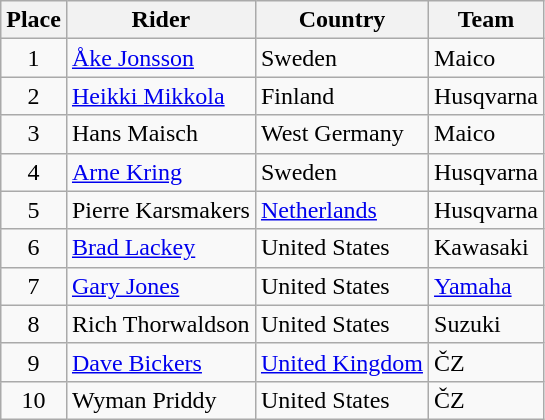<table class="wikitable">
<tr>
<th>Place</th>
<th>Rider</th>
<th>Country</th>
<th>Team</th>
</tr>
<tr>
<td align="center">1</td>
<td> <a href='#'>Åke Jonsson</a></td>
<td>Sweden</td>
<td>Maico</td>
</tr>
<tr>
<td align="center">2</td>
<td> <a href='#'>Heikki Mikkola</a></td>
<td>Finland</td>
<td>Husqvarna</td>
</tr>
<tr>
<td align="center">3</td>
<td> Hans Maisch</td>
<td>West Germany</td>
<td>Maico</td>
</tr>
<tr>
<td align="center">4</td>
<td> <a href='#'>Arne Kring</a></td>
<td>Sweden</td>
<td>Husqvarna</td>
</tr>
<tr>
<td align="center">5</td>
<td> Pierre Karsmakers</td>
<td><a href='#'>Netherlands</a></td>
<td>Husqvarna</td>
</tr>
<tr>
<td align="center">6</td>
<td> <a href='#'>Brad Lackey</a></td>
<td>United States</td>
<td>Kawasaki</td>
</tr>
<tr>
<td align="center">7</td>
<td> <a href='#'>Gary Jones</a></td>
<td>United States</td>
<td><a href='#'>Yamaha</a></td>
</tr>
<tr>
<td align="center">8</td>
<td> Rich Thorwaldson</td>
<td>United States</td>
<td>Suzuki</td>
</tr>
<tr>
<td align="center">9</td>
<td> <a href='#'>Dave Bickers</a></td>
<td><a href='#'>United Kingdom</a></td>
<td>ČZ</td>
</tr>
<tr>
<td align="center">10</td>
<td> Wyman Priddy</td>
<td>United States</td>
<td>ČZ</td>
</tr>
</table>
